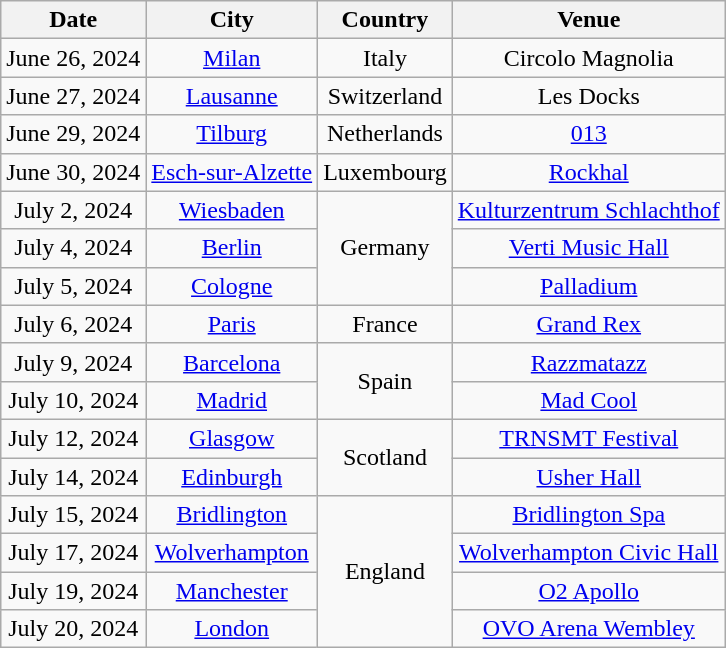<table class="wikitable" style="text-align:center;">
<tr>
<th>Date</th>
<th>City</th>
<th>Country</th>
<th>Venue</th>
</tr>
<tr>
<td>June 26, 2024</td>
<td><a href='#'>Milan</a></td>
<td rowspan="1">Italy</td>
<td>Circolo Magnolia</td>
</tr>
<tr>
<td>June 27, 2024</td>
<td><a href='#'>Lausanne</a></td>
<td rowspan="1">Switzerland</td>
<td>Les Docks</td>
</tr>
<tr>
<td>June 29, 2024</td>
<td><a href='#'>Tilburg</a></td>
<td rowspan="1">Netherlands</td>
<td><a href='#'>013</a></td>
</tr>
<tr>
<td>June 30, 2024</td>
<td><a href='#'>Esch-sur-Alzette</a></td>
<td rowspan="1">Luxembourg</td>
<td><a href='#'>Rockhal</a></td>
</tr>
<tr>
<td>July 2, 2024</td>
<td><a href='#'>Wiesbaden</a></td>
<td rowspan="3">Germany</td>
<td><a href='#'>Kulturzentrum Schlachthof</a></td>
</tr>
<tr>
<td>July 4, 2024</td>
<td><a href='#'>Berlin</a></td>
<td><a href='#'>Verti Music Hall</a></td>
</tr>
<tr>
<td>July 5, 2024</td>
<td><a href='#'>Cologne</a></td>
<td><a href='#'>Palladium</a></td>
</tr>
<tr>
<td>July 6, 2024</td>
<td><a href='#'>Paris</a></td>
<td rowspan="1">France</td>
<td><a href='#'>Grand Rex</a></td>
</tr>
<tr>
<td>July 9, 2024</td>
<td><a href='#'>Barcelona</a></td>
<td rowspan="2">Spain</td>
<td><a href='#'>Razzmatazz</a></td>
</tr>
<tr>
<td>July 10, 2024</td>
<td><a href='#'>Madrid</a></td>
<td><a href='#'>Mad Cool</a></td>
</tr>
<tr>
<td>July 12, 2024</td>
<td><a href='#'>Glasgow</a></td>
<td rowspan="2">Scotland</td>
<td><a href='#'>TRNSMT Festival</a></td>
</tr>
<tr>
<td>July 14, 2024</td>
<td><a href='#'>Edinburgh</a></td>
<td><a href='#'>Usher Hall</a></td>
</tr>
<tr>
<td>July 15, 2024</td>
<td><a href='#'>Bridlington</a></td>
<td rowspan="4">England</td>
<td><a href='#'>Bridlington Spa</a></td>
</tr>
<tr>
<td>July 17, 2024</td>
<td><a href='#'>Wolverhampton</a></td>
<td><a href='#'>Wolverhampton Civic Hall</a></td>
</tr>
<tr>
<td>July 19, 2024</td>
<td><a href='#'>Manchester</a></td>
<td><a href='#'>O2 Apollo</a></td>
</tr>
<tr>
<td>July 20, 2024</td>
<td><a href='#'>London</a></td>
<td><a href='#'>OVO Arena Wembley</a></td>
</tr>
</table>
